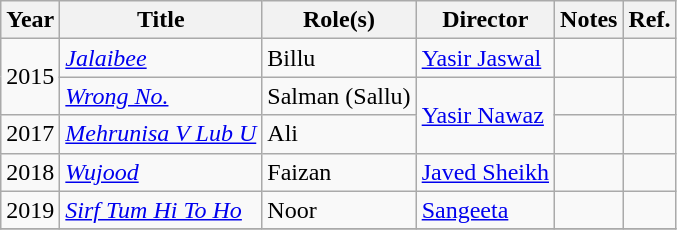<table class="wikitable sortable">
<tr>
<th>Year</th>
<th>Title</th>
<th>Role(s)</th>
<th>Director</th>
<th>Notes</th>
<th>Ref.</th>
</tr>
<tr>
<td rowspan="2">2015</td>
<td><em><a href='#'>Jalaibee</a></em></td>
<td>Billu</td>
<td><a href='#'>Yasir Jaswal</a></td>
<td></td>
<td></td>
</tr>
<tr>
<td><em><a href='#'>Wrong No.</a></em></td>
<td>Salman (Sallu)</td>
<td rowspan="2"><a href='#'>Yasir Nawaz</a></td>
<td></td>
<td></td>
</tr>
<tr>
<td>2017</td>
<td><em><a href='#'>Mehrunisa V Lub U</a></em></td>
<td>Ali</td>
<td></td>
<td></td>
</tr>
<tr>
<td>2018</td>
<td><em><a href='#'>Wujood</a></em></td>
<td>Faizan</td>
<td><a href='#'>Javed Sheikh</a></td>
<td></td>
<td></td>
</tr>
<tr>
<td>2019</td>
<td><em><a href='#'>Sirf Tum Hi To Ho</a></em></td>
<td>Noor</td>
<td><a href='#'>Sangeeta</a></td>
<td></td>
<td></td>
</tr>
<tr>
</tr>
</table>
